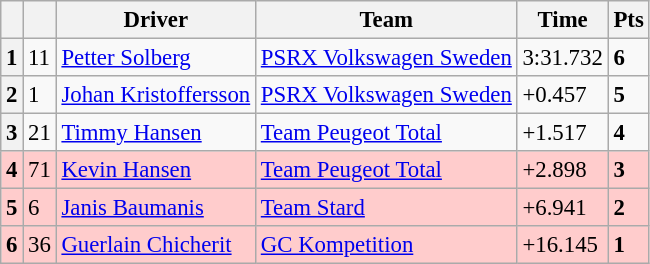<table class="wikitable" style="font-size:95%">
<tr>
<th></th>
<th></th>
<th>Driver</th>
<th>Team</th>
<th>Time</th>
<th>Pts</th>
</tr>
<tr>
<th>1</th>
<td>11</td>
<td> <a href='#'>Petter Solberg</a></td>
<td><a href='#'>PSRX Volkswagen Sweden</a></td>
<td>3:31.732</td>
<td><strong>6</strong></td>
</tr>
<tr>
<th>2</th>
<td>1</td>
<td> <a href='#'>Johan Kristoffersson</a></td>
<td><a href='#'>PSRX Volkswagen Sweden</a></td>
<td>+0.457</td>
<td><strong>5</strong></td>
</tr>
<tr>
<th>3</th>
<td>21</td>
<td> <a href='#'>Timmy Hansen</a></td>
<td><a href='#'>Team Peugeot Total</a></td>
<td>+1.517</td>
<td><strong>4</strong></td>
</tr>
<tr>
<th style="background:#ffcccc;">4</th>
<td style="background:#ffcccc;">71</td>
<td style="background:#ffcccc;"> <a href='#'>Kevin Hansen</a></td>
<td style="background:#ffcccc;"><a href='#'>Team Peugeot Total</a></td>
<td style="background:#ffcccc;">+2.898</td>
<td style="background:#ffcccc;"><strong>3</strong></td>
</tr>
<tr>
<th style="background:#ffcccc;">5</th>
<td style="background:#ffcccc;">6</td>
<td style="background:#ffcccc;"> <a href='#'>Janis Baumanis</a></td>
<td style="background:#ffcccc;"><a href='#'>Team Stard</a></td>
<td style="background:#ffcccc;">+6.941</td>
<td style="background:#ffcccc;"><strong>2</strong></td>
</tr>
<tr>
<th style="background:#ffcccc;">6</th>
<td style="background:#ffcccc;">36</td>
<td style="background:#ffcccc;"> <a href='#'>Guerlain Chicherit</a></td>
<td style="background:#ffcccc;"><a href='#'>GC Kompetition</a></td>
<td style="background:#ffcccc;">+16.145</td>
<td style="background:#ffcccc;"><strong>1</strong></td>
</tr>
</table>
